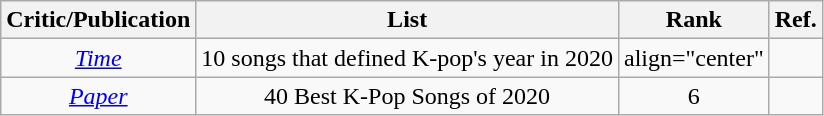<table class="sortable wikitable">
<tr>
<th>Critic/Publication</th>
<th>List</th>
<th>Rank</th>
<th>Ref.</th>
</tr>
<tr>
<td align="center"><em><a href='#'>Time</a></em></td>
<td align="center">10 songs that defined K-pop's year in 2020</td>
<td>align="center" </td>
<td></td>
</tr>
<tr>
<td align="center"><a href='#'><em>Paper</em></a></td>
<td align="center">40 Best K-Pop Songs of 2020</td>
<td align="center">6</td>
<td></td>
</tr>
</table>
